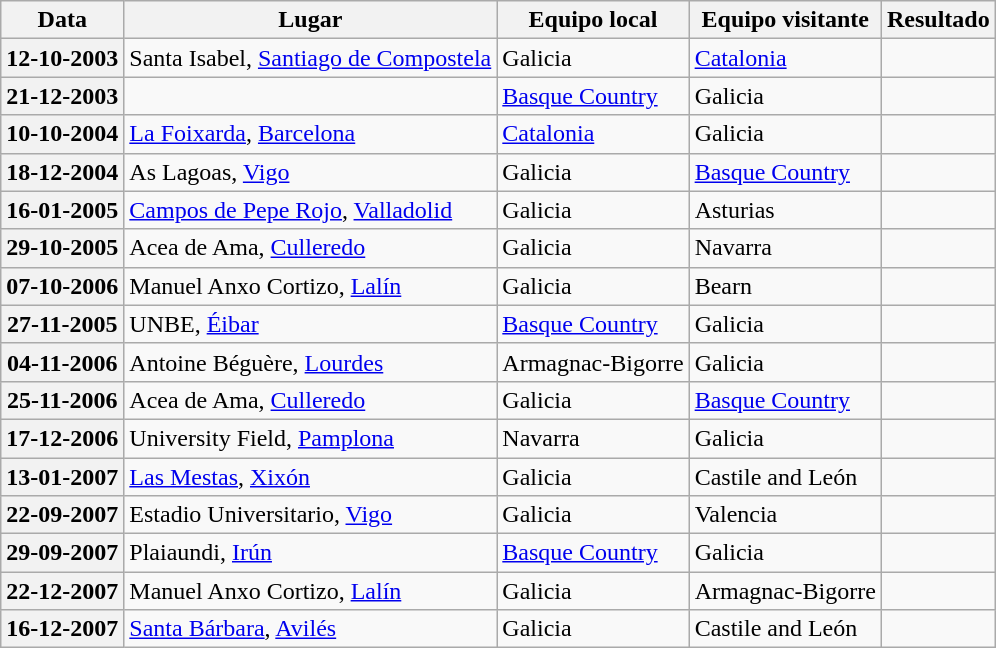<table class="wikitable">
<tr>
<th>Data</th>
<th>Lugar</th>
<th>Equipo local</th>
<th>Equipo visitante</th>
<th>Resultado</th>
</tr>
<tr>
<th>12-10-2003</th>
<td>Santa Isabel, <a href='#'>Santiago de Compostela</a></td>
<td> Galicia</td>
<td> <a href='#'>Catalonia</a></td>
<td></td>
</tr>
<tr>
<th>21-12-2003</th>
<td></td>
<td> <a href='#'>Basque Country</a></td>
<td> Galicia</td>
<td></td>
</tr>
<tr>
<th>10-10-2004</th>
<td><a href='#'>La Foixarda</a>, <a href='#'>Barcelona</a></td>
<td> <a href='#'>Catalonia</a></td>
<td> Galicia</td>
<td></td>
</tr>
<tr>
<th>18-12-2004</th>
<td>As Lagoas, <a href='#'>Vigo</a></td>
<td> Galicia</td>
<td> <a href='#'>Basque Country</a></td>
<td></td>
</tr>
<tr>
<th>16-01-2005</th>
<td><a href='#'>Campos de Pepe Rojo</a>, <a href='#'>Valladolid</a></td>
<td> Galicia</td>
<td> Asturias</td>
<td></td>
</tr>
<tr>
<th>29-10-2005</th>
<td>Acea de Ama, <a href='#'>Culleredo</a></td>
<td> Galicia</td>
<td> Navarra</td>
<td></td>
</tr>
<tr>
<th>07-10-2006</th>
<td>Manuel Anxo Cortizo, <a href='#'>Lalín</a></td>
<td> Galicia</td>
<td> Bearn</td>
<td></td>
</tr>
<tr>
<th>27-11-2005</th>
<td>UNBE, <a href='#'>Éibar</a></td>
<td> <a href='#'>Basque Country</a></td>
<td> Galicia</td>
<td></td>
</tr>
<tr>
<th>04-11-2006</th>
<td>Antoine Béguère, <a href='#'>Lourdes</a></td>
<td> Armagnac-Bigorre</td>
<td> Galicia</td>
<td></td>
</tr>
<tr>
<th>25-11-2006</th>
<td>Acea de Ama, <a href='#'>Culleredo</a></td>
<td> Galicia</td>
<td> <a href='#'>Basque Country</a></td>
<td></td>
</tr>
<tr>
<th>17-12-2006</th>
<td>University Field, <a href='#'>Pamplona</a></td>
<td> Navarra</td>
<td> Galicia</td>
<td></td>
</tr>
<tr>
<th>13-01-2007</th>
<td><a href='#'>Las Mestas</a>, <a href='#'>Xixón</a></td>
<td> Galicia</td>
<td> Castile and León</td>
<td></td>
</tr>
<tr>
<th>22-09-2007</th>
<td>Estadio Universitario, <a href='#'>Vigo</a></td>
<td> Galicia</td>
<td> Valencia</td>
<td></td>
</tr>
<tr>
<th>29-09-2007</th>
<td>Plaiaundi, <a href='#'>Irún</a></td>
<td> <a href='#'>Basque Country</a></td>
<td> Galicia</td>
<td></td>
</tr>
<tr>
<th>22-12-2007</th>
<td>Manuel Anxo Cortizo, <a href='#'>Lalín</a></td>
<td> Galicia</td>
<td> Armagnac-Bigorre</td>
<td></td>
</tr>
<tr>
<th>16-12-2007</th>
<td><a href='#'>Santa Bárbara</a>, <a href='#'>Avilés</a></td>
<td> Galicia</td>
<td> Castile and León</td>
<td></td>
</tr>
</table>
